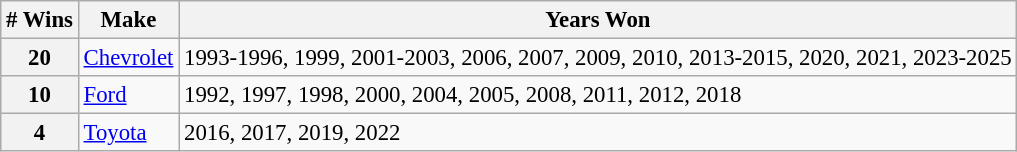<table class="wikitable" style="font-size: 95%;">
<tr>
<th># Wins</th>
<th>Make</th>
<th>Years Won</th>
</tr>
<tr>
<th>20</th>
<td> <a href='#'>Chevrolet</a></td>
<td>1993-1996, 1999, 2001-2003, 2006, 2007, 2009, 2010, 2013-2015, 2020, 2021, 2023-2025</td>
</tr>
<tr>
<th>10</th>
<td> <a href='#'>Ford</a></td>
<td>1992, 1997, 1998, 2000, 2004, 2005, 2008, 2011, 2012, 2018</td>
</tr>
<tr>
<th>4</th>
<td> <a href='#'>Toyota</a></td>
<td>2016, 2017, 2019, 2022</td>
</tr>
</table>
